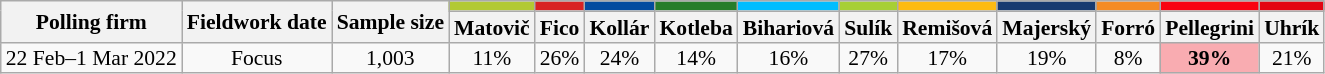<table class="wikitable nowrap" style="text-align:center; font-size:90%; line-height:14px;">
<tr>
<th rowspan="2">Polling firm</th>
<th rowspan="2">Fieldwork date</th>
<th rowspan="2">Sample size</th>
<th style="background:#b2c933;"></th>
<th style="background:#d82222;"></th>
<th style="background:#034b9f;"></th>
<th style="background:#277d2a;"></th>
<th style="background:#00bdff;"></th>
<th style="background:#a7cf35;"></th>
<th style="background:#fdbb12;"></th>
<th style="background:#173a70;"></th>
<th style="background:#F48B24;"></th>
<th style="background:#f90311;"></th>
<th style="background:#e30512;"></th>
</tr>
<tr>
<th>Matovič<br></th>
<th>Fico<br></th>
<th>Kollár<br></th>
<th>Kotleba<br></th>
<th>Bihariová<br></th>
<th>Sulík<br></th>
<th>Remišová<br></th>
<th>Majerský<br></th>
<th>Forró<br></th>
<th>Pellegrini<br></th>
<th>Uhrík<br></th>
</tr>
<tr>
<td data-sort-value="2022-03-01">22 Feb–1 Mar 2022</td>
<td>Focus</td>
<td>1,003</td>
<td>11%</td>
<td>26%</td>
<td>24%</td>
<td>14%</td>
<td>16%</td>
<td>27%</td>
<td>17%</td>
<td>19%</td>
<td>8%</td>
<td style="background:#f9acb1;"><strong>39%</strong></td>
<td>21%</td>
</tr>
</table>
